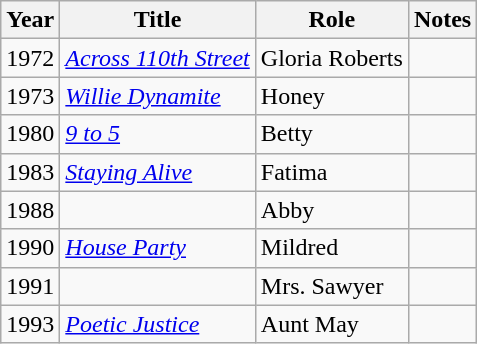<table class="wikitable sortable">
<tr>
<th>Year</th>
<th>Title</th>
<th>Role</th>
<th class="unsortable">Notes</th>
</tr>
<tr>
<td>1972</td>
<td><em><a href='#'>Across 110th Street</a></em></td>
<td>Gloria Roberts</td>
<td></td>
</tr>
<tr>
<td>1973</td>
<td><em><a href='#'>Willie Dynamite</a></em></td>
<td>Honey</td>
<td></td>
</tr>
<tr>
<td>1980</td>
<td><em><a href='#'>9 to 5</a></em></td>
<td>Betty</td>
<td></td>
</tr>
<tr>
<td>1983</td>
<td><em><a href='#'>Staying Alive</a></em></td>
<td>Fatima</td>
<td></td>
</tr>
<tr>
<td>1988</td>
<td><em></em></td>
<td>Abby</td>
<td></td>
</tr>
<tr>
<td>1990</td>
<td><em><a href='#'>House Party</a></em></td>
<td>Mildred</td>
<td></td>
</tr>
<tr>
<td>1991</td>
<td><em></em></td>
<td>Mrs. Sawyer</td>
<td></td>
</tr>
<tr>
<td>1993</td>
<td><em><a href='#'>Poetic Justice</a></em></td>
<td>Aunt May</td>
<td></td>
</tr>
</table>
